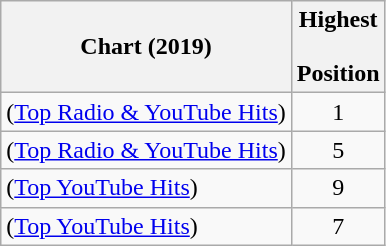<table class="wikitable">
<tr>
<th>Chart (2019)</th>
<th>Highest<br><br>Position</th>
</tr>
<tr>
<td> (<a href='#'>Top Radio & YouTube Hits</a>)</td>
<td style="text-align:center">1</td>
</tr>
<tr>
<td> (<a href='#'>Top Radio & YouTube Hits</a>)</td>
<td style="text-align:center">5</td>
</tr>
<tr>
<td> (<a href='#'>Top YouTube Hits</a>)</td>
<td style="text-align:center">9</td>
</tr>
<tr>
<td> (<a href='#'>Top YouTube Hits</a>)</td>
<td style="text-align:center">7</td>
</tr>
</table>
